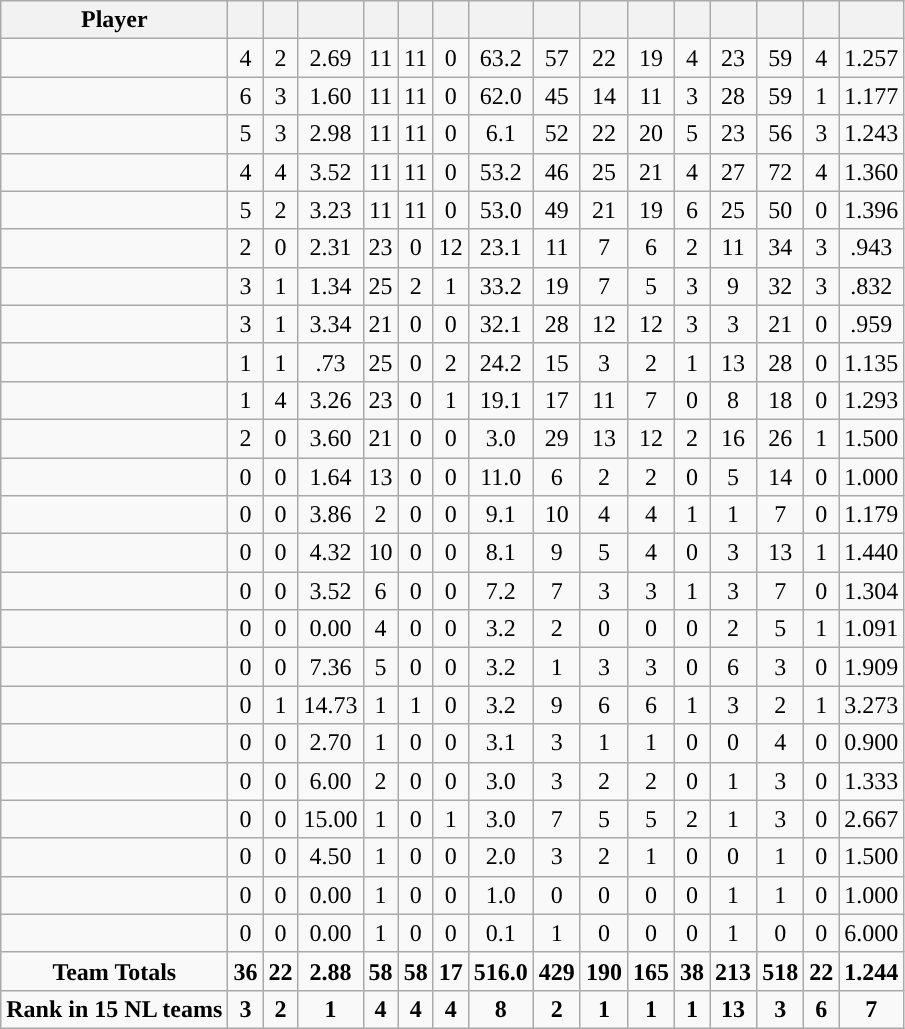<table class="wikitable sortable">
<tr>
<th>Player</th>
<th></th>
<th></th>
<th></th>
<th></th>
<th></th>
<th></th>
<th></th>
<th></th>
<th></th>
<th></th>
<th></th>
<th></th>
<th></th>
<th></th>
<th></th>
</tr>
<tr align=center>
<td></td>
<td>4</td>
<td>2</td>
<td>2.69</td>
<td>11</td>
<td>11</td>
<td>0</td>
<td>63.2</td>
<td>57</td>
<td>22</td>
<td>19</td>
<td>4</td>
<td>23</td>
<td>59</td>
<td>4</td>
<td>1.257</td>
</tr>
<tr align=center>
<td></td>
<td>6</td>
<td>3</td>
<td>1.60</td>
<td>11</td>
<td>11</td>
<td>0</td>
<td>62.0</td>
<td>45</td>
<td>14</td>
<td>11</td>
<td>3</td>
<td>28</td>
<td>59</td>
<td>1</td>
<td>1.177</td>
</tr>
<tr align=center>
<td></td>
<td>5</td>
<td>3</td>
<td>2.98</td>
<td>11</td>
<td>11</td>
<td>0</td>
<td>6.1</td>
<td>52</td>
<td>22</td>
<td>20</td>
<td>5</td>
<td>23</td>
<td>56</td>
<td>3</td>
<td>1.243</td>
</tr>
<tr align=center>
<td></td>
<td>4</td>
<td>4</td>
<td>3.52</td>
<td>11</td>
<td>11</td>
<td>0</td>
<td>53.2</td>
<td>46</td>
<td>25</td>
<td>21</td>
<td>4</td>
<td>27</td>
<td>72</td>
<td>4</td>
<td>1.360</td>
</tr>
<tr align=center>
<td></td>
<td>5</td>
<td>2</td>
<td>3.23</td>
<td>11</td>
<td>11</td>
<td>0</td>
<td>53.0</td>
<td>49</td>
<td>21</td>
<td>19</td>
<td>6</td>
<td>25</td>
<td>50</td>
<td>0</td>
<td>1.396</td>
</tr>
<tr align=center>
<td></td>
<td>2</td>
<td>0</td>
<td>2.31</td>
<td>23</td>
<td>0</td>
<td>12</td>
<td>23.1</td>
<td>11</td>
<td>7</td>
<td>6</td>
<td>2</td>
<td>11</td>
<td>34</td>
<td>3</td>
<td>.943</td>
</tr>
<tr align=center>
<td></td>
<td>3</td>
<td>1</td>
<td>1.34</td>
<td>25</td>
<td>2</td>
<td>1</td>
<td>33.2</td>
<td>19</td>
<td>7</td>
<td>5</td>
<td>3</td>
<td>9</td>
<td>32</td>
<td>3</td>
<td>.832</td>
</tr>
<tr align=center>
<td></td>
<td>3</td>
<td>1</td>
<td>3.34</td>
<td>21</td>
<td>0</td>
<td>0</td>
<td>32.1</td>
<td>28</td>
<td>12</td>
<td>12</td>
<td>3</td>
<td>3</td>
<td>21</td>
<td>0</td>
<td>.959</td>
</tr>
<tr align=center>
<td></td>
<td>1</td>
<td>1</td>
<td>.73</td>
<td>25</td>
<td>0</td>
<td>2</td>
<td>24.2</td>
<td>15</td>
<td>3</td>
<td>2</td>
<td>1</td>
<td>13</td>
<td>28</td>
<td>0</td>
<td>1.135</td>
</tr>
<tr align=center>
<td></td>
<td>1</td>
<td>4</td>
<td>3.26</td>
<td>23</td>
<td>0</td>
<td>1</td>
<td>19.1</td>
<td>17</td>
<td>11</td>
<td>7</td>
<td>0</td>
<td>8</td>
<td>18</td>
<td>0</td>
<td>1.293</td>
</tr>
<tr align=center>
<td></td>
<td>2</td>
<td>0</td>
<td>3.60</td>
<td>21</td>
<td>0</td>
<td>0</td>
<td>3.0</td>
<td>29</td>
<td>13</td>
<td>12</td>
<td>2</td>
<td>16</td>
<td>26</td>
<td>1</td>
<td>1.500</td>
</tr>
<tr align=center>
<td></td>
<td>0</td>
<td>0</td>
<td>1.64</td>
<td>13</td>
<td>0</td>
<td>0</td>
<td>11.0</td>
<td>6</td>
<td>2</td>
<td>2</td>
<td>0</td>
<td>5</td>
<td>14</td>
<td>0</td>
<td>1.000</td>
</tr>
<tr align=center>
<td></td>
<td>0</td>
<td>0</td>
<td>3.86</td>
<td>2</td>
<td>0</td>
<td>0</td>
<td>9.1</td>
<td>10</td>
<td>4</td>
<td>4</td>
<td>1</td>
<td>1</td>
<td>7</td>
<td>0</td>
<td>1.179</td>
</tr>
<tr align=center>
<td></td>
<td>0</td>
<td>0</td>
<td>4.32</td>
<td>10</td>
<td>0</td>
<td>0</td>
<td>8.1</td>
<td>9</td>
<td>5</td>
<td>4</td>
<td>0</td>
<td>3</td>
<td>13</td>
<td>1</td>
<td>1.440</td>
</tr>
<tr align=center>
<td></td>
<td>0</td>
<td>0</td>
<td>3.52</td>
<td>6</td>
<td>0</td>
<td>0</td>
<td>7.2</td>
<td>7</td>
<td>3</td>
<td>3</td>
<td>1</td>
<td>3</td>
<td>7</td>
<td>0</td>
<td>1.304</td>
</tr>
<tr align=center>
<td></td>
<td>0</td>
<td>0</td>
<td>0.00</td>
<td>4</td>
<td>0</td>
<td>0</td>
<td>3.2</td>
<td>2</td>
<td>0</td>
<td>0</td>
<td>0</td>
<td>2</td>
<td>5</td>
<td>1</td>
<td>1.091</td>
</tr>
<tr align=center>
<td></td>
<td>0</td>
<td>0</td>
<td>7.36</td>
<td>5</td>
<td>0</td>
<td>0</td>
<td>3.2</td>
<td>1</td>
<td>3</td>
<td>3</td>
<td>0</td>
<td>6</td>
<td>3</td>
<td>0</td>
<td>1.909</td>
</tr>
<tr align=center>
<td></td>
<td>0</td>
<td>1</td>
<td>14.73</td>
<td>1</td>
<td>1</td>
<td>0</td>
<td>3.2</td>
<td>9</td>
<td>6</td>
<td>6</td>
<td>1</td>
<td>3</td>
<td>2</td>
<td>1</td>
<td>3.273</td>
</tr>
<tr align=center>
<td></td>
<td>0</td>
<td>0</td>
<td>2.70</td>
<td>1</td>
<td>0</td>
<td>0</td>
<td>3.1</td>
<td>3</td>
<td>1</td>
<td>1</td>
<td>0</td>
<td>0</td>
<td>4</td>
<td>0</td>
<td>0.900</td>
</tr>
<tr align=center>
<td></td>
<td>0</td>
<td>0</td>
<td>6.00</td>
<td>2</td>
<td>0</td>
<td>0</td>
<td>3.0</td>
<td>3</td>
<td>2</td>
<td>2</td>
<td>0</td>
<td>1</td>
<td>3</td>
<td>0</td>
<td>1.333</td>
</tr>
<tr align=center>
<td></td>
<td>0</td>
<td>0</td>
<td>15.00</td>
<td>1</td>
<td>0</td>
<td>1</td>
<td>3.0</td>
<td>7</td>
<td>5</td>
<td>5</td>
<td>2</td>
<td>1</td>
<td>3</td>
<td>0</td>
<td>2.667</td>
</tr>
<tr align=center>
<td></td>
<td>0</td>
<td>0</td>
<td>4.50</td>
<td>1</td>
<td>0</td>
<td>0</td>
<td>2.0</td>
<td>3</td>
<td>2</td>
<td>1</td>
<td>0</td>
<td>0</td>
<td>1</td>
<td>0</td>
<td>1.500</td>
</tr>
<tr align=center>
<td></td>
<td>0</td>
<td>0</td>
<td>0.00</td>
<td>1</td>
<td>0</td>
<td>0</td>
<td>1.0</td>
<td>0</td>
<td>0</td>
<td>0</td>
<td>0</td>
<td>1</td>
<td>1</td>
<td>0</td>
<td>1.000</td>
</tr>
<tr align=center>
<td></td>
<td>0</td>
<td>0</td>
<td>0.00</td>
<td>1</td>
<td>0</td>
<td>0</td>
<td>0.1</td>
<td>1</td>
<td>0</td>
<td>0</td>
<td>0</td>
<td>1</td>
<td>0</td>
<td>0</td>
<td>6.000</td>
</tr>
<tr align=center>
<td><strong>Team Totals</strong></td>
<td><strong>36</strong></td>
<td><strong>22</strong></td>
<td><strong>2.88</strong></td>
<td><strong>58</strong></td>
<td><strong>58</strong></td>
<td><strong>17</strong></td>
<td><strong>516.0</strong></td>
<td><strong>429</strong></td>
<td><strong>190</strong></td>
<td><strong>165</strong></td>
<td><strong>38</strong></td>
<td><strong>213</strong></td>
<td><strong>518</strong></td>
<td><strong>22</strong></td>
<td><strong>1.244</strong></td>
</tr>
<tr align=center>
<td><strong>Rank in 15 NL teams</strong></td>
<td><strong>3</strong></td>
<td><strong>2</strong></td>
<td><strong>1</strong></td>
<td><strong>4</strong></td>
<td><strong>4</strong></td>
<td><strong>4</strong></td>
<td><strong>8</strong></td>
<td><strong>2</strong></td>
<td><strong>1</strong></td>
<td><strong>1</strong></td>
<td><strong>1</strong></td>
<td><strong>13</strong></td>
<td><strong>3</strong></td>
<td><strong>6</strong></td>
<td><strong>7</strong></td>
</tr>
</table>
